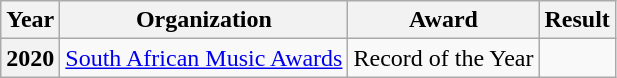<table class="wikitable plainrowheaders">
<tr>
<th scope="col">Year</th>
<th scope="col">Organization</th>
<th scope="col">Award</th>
<th scope="col">Result</th>
</tr>
<tr>
<th scope="row">2020</th>
<td><a href='#'>South African Music Awards</a></td>
<td>Record of the Year</td>
<td></td>
</tr>
</table>
